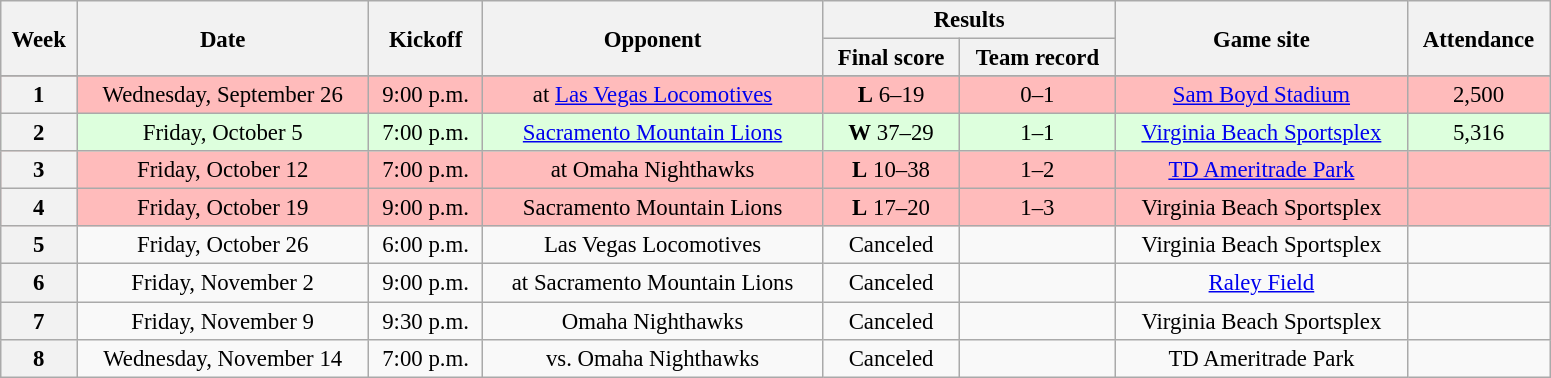<table class="wikitable" style="font-size:95%; text-align:center; width:68em">
<tr>
<th rowspan="2">Week</th>
<th rowspan="2">Date</th>
<th rowspan="2">Kickoff</th>
<th rowspan="2">Opponent</th>
<th colspan="2">Results</th>
<th rowspan="2">Game site</th>
<th rowspan="2">Attendance</th>
</tr>
<tr>
<th>Final score</th>
<th>Team record</th>
</tr>
<tr>
</tr>
<tr bgcolor="ffbbbb">
<th>1</th>
<td>Wednesday, September 26</td>
<td>9:00 p.m.</td>
<td>at <a href='#'>Las Vegas Locomotives</a></td>
<td><strong>L</strong> 6–19</td>
<td>0–1</td>
<td><a href='#'>Sam Boyd Stadium</a></td>
<td>2,500</td>
</tr>
<tr bgcolor="ddffdd">
<th>2</th>
<td>Friday, October 5</td>
<td>7:00 p.m.</td>
<td><a href='#'>Sacramento Mountain Lions</a></td>
<td><strong>W</strong> 37–29</td>
<td>1–1</td>
<td><a href='#'>Virginia Beach Sportsplex</a></td>
<td>5,316</td>
</tr>
<tr bgcolor="ffbbbb">
<th>3</th>
<td>Friday, October 12</td>
<td>7:00 p.m.</td>
<td>at Omaha Nighthawks</td>
<td><strong>L</strong> 10–38</td>
<td>1–2</td>
<td><a href='#'>TD Ameritrade Park</a></td>
<td></td>
</tr>
<tr bgcolor="ffbbbb">
<th>4</th>
<td>Friday, October 19</td>
<td>9:00 p.m.</td>
<td>Sacramento Mountain Lions</td>
<td><strong>L</strong> 17–20</td>
<td>1–3</td>
<td>Virginia Beach Sportsplex</td>
<td></td>
</tr>
<tr>
<th>5</th>
<td>Friday, October 26</td>
<td>6:00 p.m.</td>
<td>Las Vegas Locomotives</td>
<td>Canceled</td>
<td></td>
<td>Virginia Beach Sportsplex</td>
<td></td>
</tr>
<tr>
<th>6</th>
<td>Friday, November 2</td>
<td>9:00 p.m.</td>
<td>at Sacramento Mountain Lions</td>
<td>Canceled</td>
<td></td>
<td><a href='#'>Raley Field</a></td>
<td></td>
</tr>
<tr>
<th>7</th>
<td>Friday, November 9</td>
<td>9:30 p.m.</td>
<td>Omaha Nighthawks</td>
<td>Canceled</td>
<td></td>
<td>Virginia Beach Sportsplex</td>
<td></td>
</tr>
<tr>
<th>8</th>
<td>Wednesday, November 14</td>
<td>7:00 p.m.</td>
<td>vs. Omaha Nighthawks</td>
<td>Canceled</td>
<td></td>
<td>TD Ameritrade Park</td>
<td colspan="8"></td>
</tr>
</table>
